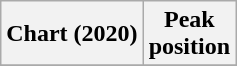<table class="wikitable plainrowheaders" style="text-align:center">
<tr>
<th scope="col">Chart (2020)</th>
<th scope="col">Peak<br>position</th>
</tr>
<tr>
</tr>
</table>
